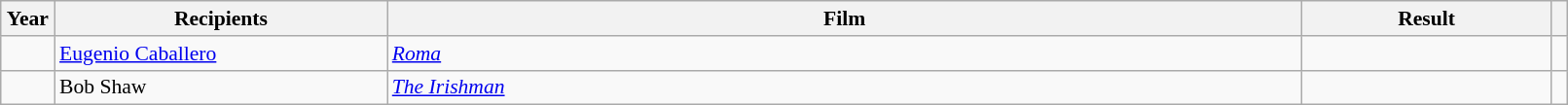<table class="wikitable plainrowheaders" style="font-size: 90%" width=85%>
<tr>
<th scope="col" style="width:2%;">Year</th>
<th scope="col" style="width:20%;">Recipients</th>
<th scope="col" style="width:55%;">Film</th>
<th scope="col" style="width:15%;">Result</th>
<th scope="col" class="unsortable" style="width:1%;"></th>
</tr>
<tr>
<td></td>
<td><a href='#'>Eugenio Caballero</a></td>
<td><em><a href='#'>Roma</a></em></td>
<td></td>
<td></td>
</tr>
<tr>
<td></td>
<td>Bob Shaw</td>
<td><em><a href='#'>The Irishman</a></em></td>
<td></td>
<td></td>
</tr>
</table>
